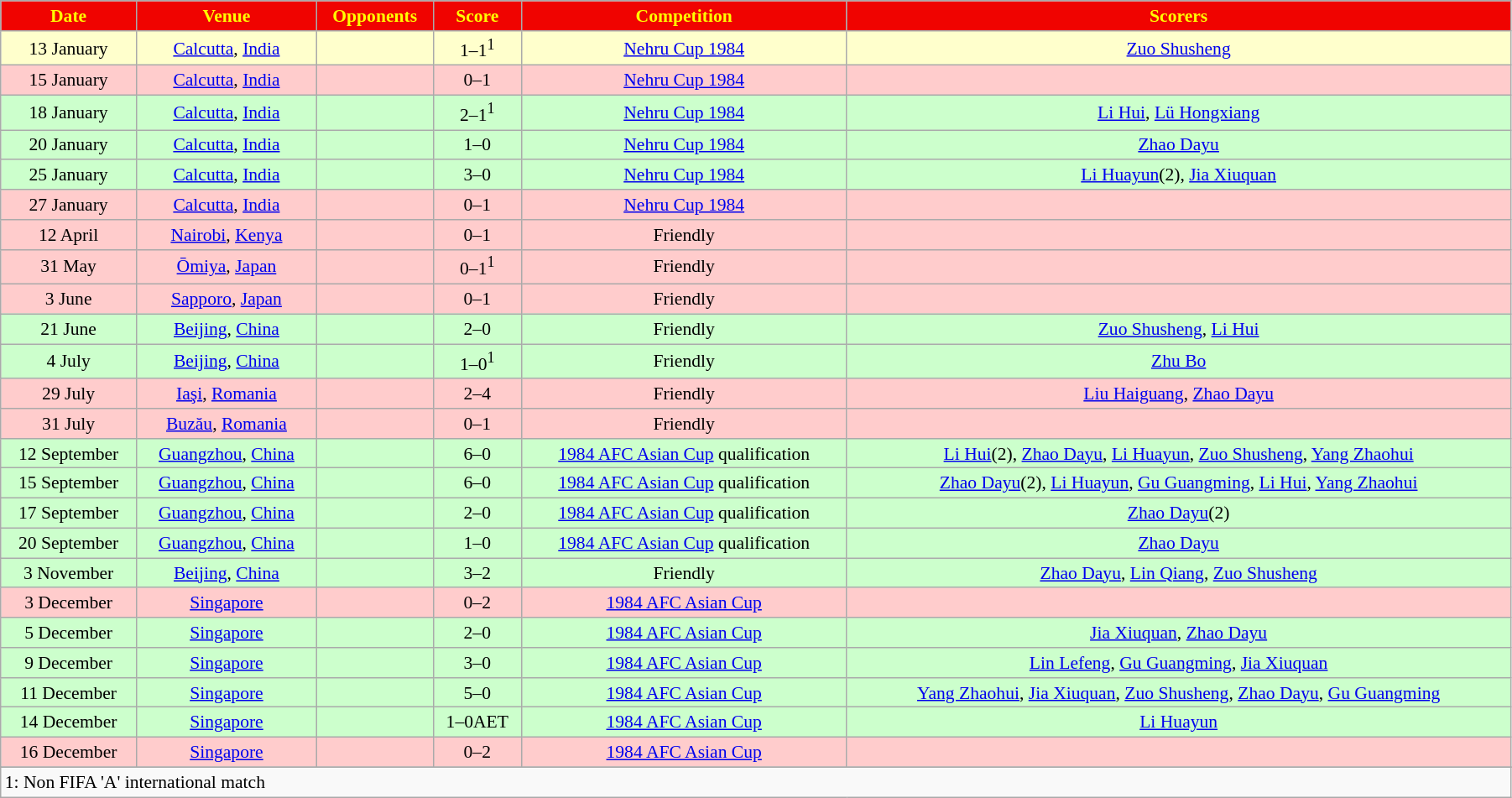<table width=95% class="wikitable" style="text-align: center; font-size: 90%">
<tr bgcolor=#F00300 style="color:yellow">
<td><strong>Date</strong></td>
<td><strong>Venue</strong></td>
<td><strong>Opponents</strong></td>
<td><strong>Score</strong></td>
<td><strong>Competition</strong></td>
<td><strong>Scorers</strong></td>
</tr>
<tr bgcolor=#FFFFCC>
<td>13 January</td>
<td><a href='#'>Calcutta</a>, <a href='#'>India</a></td>
<td></td>
<td>1–1<sup>1</sup></td>
<td><a href='#'>Nehru Cup 1984</a></td>
<td><a href='#'>Zuo Shusheng</a></td>
</tr>
<tr bgcolor=#FFCCCC>
<td>15 January</td>
<td><a href='#'>Calcutta</a>, <a href='#'>India</a></td>
<td></td>
<td>0–1</td>
<td><a href='#'>Nehru Cup 1984</a></td>
<td></td>
</tr>
<tr bgcolor=#CCFFCC>
<td>18 January</td>
<td><a href='#'>Calcutta</a>, <a href='#'>India</a></td>
<td></td>
<td>2–1<sup>1</sup></td>
<td><a href='#'>Nehru Cup 1984</a></td>
<td><a href='#'>Li Hui</a>, <a href='#'>Lü Hongxiang</a></td>
</tr>
<tr bgcolor=#CCFFCC>
<td>20 January</td>
<td><a href='#'>Calcutta</a>, <a href='#'>India</a></td>
<td></td>
<td>1–0</td>
<td><a href='#'>Nehru Cup 1984</a></td>
<td><a href='#'>Zhao Dayu</a></td>
</tr>
<tr bgcolor=#CCFFCC>
<td>25 January</td>
<td><a href='#'>Calcutta</a>, <a href='#'>India</a></td>
<td></td>
<td>3–0</td>
<td><a href='#'>Nehru Cup 1984</a></td>
<td><a href='#'>Li Huayun</a>(2), <a href='#'>Jia Xiuquan</a></td>
</tr>
<tr bgcolor=#FFCCCC>
<td>27 January</td>
<td><a href='#'>Calcutta</a>, <a href='#'>India</a></td>
<td></td>
<td>0–1</td>
<td><a href='#'>Nehru Cup 1984</a></td>
<td></td>
</tr>
<tr bgcolor=#FFCCCC>
<td>12 April</td>
<td><a href='#'>Nairobi</a>, <a href='#'>Kenya</a></td>
<td></td>
<td>0–1</td>
<td>Friendly</td>
<td></td>
</tr>
<tr bgcolor=#FFCCCC>
<td>31 May</td>
<td><a href='#'>Ōmiya</a>, <a href='#'>Japan</a></td>
<td></td>
<td>0–1<sup>1</sup></td>
<td>Friendly</td>
<td></td>
</tr>
<tr bgcolor=#FFCCCC>
<td>3 June</td>
<td><a href='#'>Sapporo</a>, <a href='#'>Japan</a></td>
<td></td>
<td>0–1</td>
<td>Friendly</td>
<td></td>
</tr>
<tr bgcolor=#CCFFCC>
<td>21 June</td>
<td><a href='#'>Beijing</a>, <a href='#'>China</a></td>
<td></td>
<td>2–0</td>
<td>Friendly</td>
<td><a href='#'>Zuo Shusheng</a>, <a href='#'>Li Hui</a></td>
</tr>
<tr bgcolor=#CCFFCC>
<td>4 July</td>
<td><a href='#'>Beijing</a>, <a href='#'>China</a></td>
<td></td>
<td>1–0<sup>1</sup></td>
<td>Friendly</td>
<td><a href='#'>Zhu Bo</a></td>
</tr>
<tr bgcolor=#FFCCCC>
<td>29 July</td>
<td><a href='#'>Iaşi</a>, <a href='#'>Romania</a></td>
<td></td>
<td>2–4</td>
<td>Friendly</td>
<td><a href='#'>Liu Haiguang</a>, <a href='#'>Zhao Dayu</a></td>
</tr>
<tr bgcolor=#FFCCCC>
<td>31 July</td>
<td><a href='#'>Buzău</a>, <a href='#'>Romania</a></td>
<td></td>
<td>0–1</td>
<td>Friendly</td>
<td></td>
</tr>
<tr bgcolor=#CCFFCC>
<td>12 September</td>
<td><a href='#'>Guangzhou</a>, <a href='#'>China</a></td>
<td></td>
<td>6–0</td>
<td><a href='#'>1984 AFC Asian Cup</a> qualification</td>
<td><a href='#'>Li Hui</a>(2), <a href='#'>Zhao Dayu</a>, <a href='#'>Li Huayun</a>, <a href='#'>Zuo Shusheng</a>, <a href='#'>Yang Zhaohui</a></td>
</tr>
<tr bgcolor=#CCFFCC>
<td>15 September</td>
<td><a href='#'>Guangzhou</a>, <a href='#'>China</a></td>
<td></td>
<td>6–0</td>
<td><a href='#'>1984 AFC Asian Cup</a> qualification</td>
<td><a href='#'>Zhao Dayu</a>(2), <a href='#'>Li Huayun</a>, <a href='#'>Gu Guangming</a>, <a href='#'>Li Hui</a>, <a href='#'>Yang Zhaohui</a></td>
</tr>
<tr bgcolor=#CCFFCC>
<td>17 September</td>
<td><a href='#'>Guangzhou</a>, <a href='#'>China</a></td>
<td></td>
<td>2–0</td>
<td><a href='#'>1984 AFC Asian Cup</a> qualification</td>
<td><a href='#'>Zhao Dayu</a>(2)</td>
</tr>
<tr bgcolor=#CCFFCC>
<td>20 September</td>
<td><a href='#'>Guangzhou</a>, <a href='#'>China</a></td>
<td></td>
<td>1–0</td>
<td><a href='#'>1984 AFC Asian Cup</a> qualification</td>
<td><a href='#'>Zhao Dayu</a></td>
</tr>
<tr bgcolor=#CCFFCC>
<td>3 November</td>
<td><a href='#'>Beijing</a>, <a href='#'>China</a></td>
<td></td>
<td>3–2</td>
<td>Friendly</td>
<td><a href='#'>Zhao Dayu</a>, <a href='#'>Lin Qiang</a>, <a href='#'>Zuo Shusheng</a></td>
</tr>
<tr bgcolor=#FFCCCC>
<td>3 December</td>
<td><a href='#'>Singapore</a></td>
<td></td>
<td>0–2</td>
<td><a href='#'>1984 AFC Asian Cup</a></td>
<td></td>
</tr>
<tr bgcolor=#CCFFCC>
<td>5 December</td>
<td><a href='#'>Singapore</a></td>
<td></td>
<td>2–0</td>
<td><a href='#'>1984 AFC Asian Cup</a></td>
<td><a href='#'>Jia Xiuquan</a>, <a href='#'>Zhao Dayu</a></td>
</tr>
<tr bgcolor=#CCFFCC>
<td>9 December</td>
<td><a href='#'>Singapore</a></td>
<td></td>
<td>3–0</td>
<td><a href='#'>1984 AFC Asian Cup</a></td>
<td><a href='#'>Lin Lefeng</a>, <a href='#'>Gu Guangming</a>, <a href='#'>Jia Xiuquan</a></td>
</tr>
<tr bgcolor=#CCFFCC>
<td>11 December</td>
<td><a href='#'>Singapore</a></td>
<td></td>
<td>5–0</td>
<td><a href='#'>1984 AFC Asian Cup</a></td>
<td><a href='#'>Yang Zhaohui</a>, <a href='#'>Jia Xiuquan</a>, <a href='#'>Zuo Shusheng</a>, <a href='#'>Zhao Dayu</a>, <a href='#'>Gu Guangming</a></td>
</tr>
<tr bgcolor=#CCFFCC>
<td>14 December</td>
<td><a href='#'>Singapore</a></td>
<td></td>
<td>1–0AET</td>
<td><a href='#'>1984 AFC Asian Cup</a></td>
<td><a href='#'>Li Huayun</a></td>
</tr>
<tr bgcolor=#FFCCCC>
<td>16 December</td>
<td><a href='#'>Singapore</a></td>
<td></td>
<td>0–2</td>
<td><a href='#'>1984 AFC Asian Cup</a></td>
<td></td>
</tr>
<tr>
</tr>
<tr>
<td colspan=6 align=left>1: Non FIFA 'A' international match</td>
</tr>
</table>
